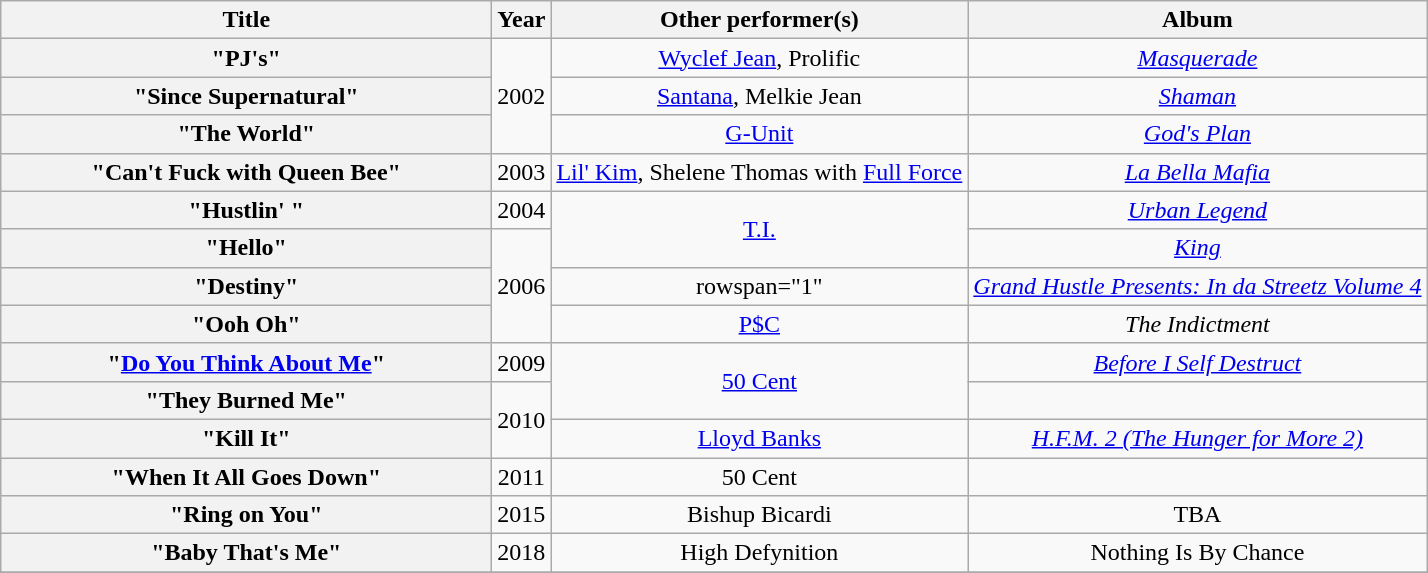<table class="wikitable plainrowheaders" style="text-align:center;">
<tr>
<th scope="col" style="width:20em;">Title</th>
<th scope="col">Year</th>
<th scope="col">Other performer(s)</th>
<th scope="col">Album</th>
</tr>
<tr>
<th scope="row">"PJ's"</th>
<td rowspan="3">2002</td>
<td><a href='#'>Wyclef Jean</a>, Prolific</td>
<td><em><a href='#'>Masquerade</a></em></td>
</tr>
<tr>
<th scope="row">"Since Supernatural"</th>
<td><a href='#'>Santana</a>, Melkie Jean</td>
<td><em><a href='#'>Shaman</a></em></td>
</tr>
<tr>
<th scope="row">"The World"</th>
<td><a href='#'>G-Unit</a></td>
<td><em><a href='#'>God's Plan</a></em></td>
</tr>
<tr>
<th scope="row">"Can't Fuck with Queen Bee"</th>
<td rowspan="1">2003</td>
<td><a href='#'>Lil' Kim</a>, Shelene Thomas with <a href='#'>Full Force</a></td>
<td><em><a href='#'>La Bella Mafia</a></em></td>
</tr>
<tr>
<th scope="row">"Hustlin' "</th>
<td rowspan="1">2004</td>
<td rowspan="2"><a href='#'>T.I.</a></td>
<td><em><a href='#'>Urban Legend</a></em></td>
</tr>
<tr>
<th scope="row">"Hello"</th>
<td rowspan="3">2006</td>
<td><em><a href='#'>King</a></em></td>
</tr>
<tr>
<th scope="row">"Destiny"</th>
<td>rowspan="1" </td>
<td><em><a href='#'>Grand Hustle Presents: In da Streetz Volume 4</a></em></td>
</tr>
<tr>
<th scope="row">"Ooh Oh"</th>
<td><a href='#'>P$C</a></td>
<td><em>The Indictment</em></td>
</tr>
<tr>
<th scope="row">"<a href='#'>Do You Think About Me</a>"</th>
<td rowspan="1">2009</td>
<td rowspan="2"><a href='#'>50 Cent</a></td>
<td><em><a href='#'>Before I Self Destruct</a></em></td>
</tr>
<tr>
<th scope="row">"They Burned Me"</th>
<td rowspan="2">2010</td>
<td></td>
</tr>
<tr>
<th scope="row">"Kill It"</th>
<td><a href='#'>Lloyd Banks</a></td>
<td><em><a href='#'>H.F.M. 2 (The Hunger for More 2)</a></em></td>
</tr>
<tr>
<th scope="row">"When It All Goes Down"</th>
<td rowspan="1">2011</td>
<td>50 Cent</td>
<td></td>
</tr>
<tr>
<th scope="row">"Ring on You"</th>
<td rowspan="1">2015</td>
<td>Bishup Bicardi</td>
<td>TBA</td>
</tr>
<tr>
<th scope="row">"Baby That's Me"</th>
<td rowspan="1">2018</td>
<td>High Defynition</td>
<td>Nothing Is By Chance</td>
</tr>
<tr>
</tr>
</table>
